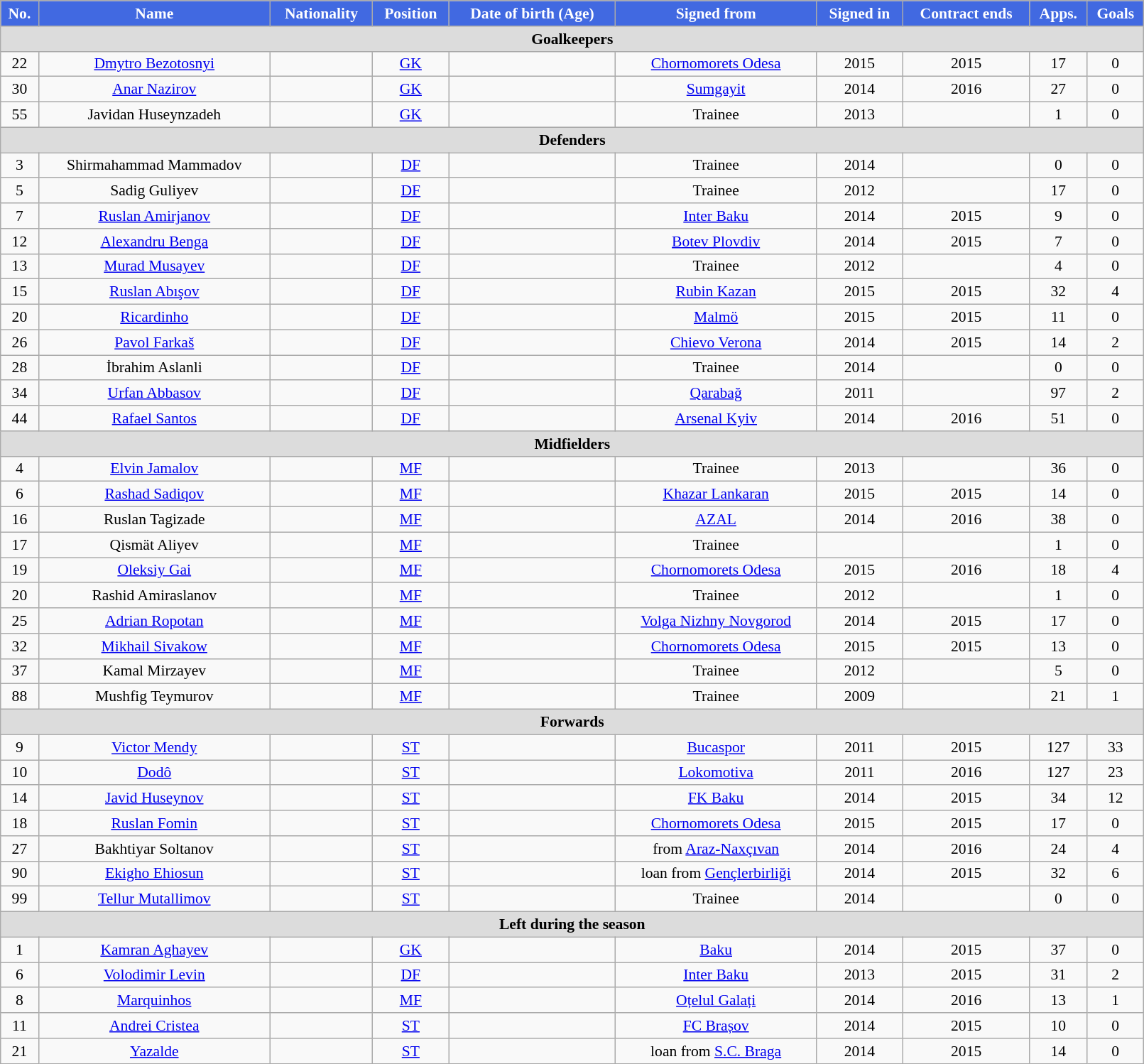<table class="wikitable"  style="text-align:center; font-size:90%; width:85%;">
<tr>
<th style="background:#4169E1; color:white; text-align:center;">No.</th>
<th style="background:#4169E1; color:white; text-align:center;">Name</th>
<th style="background:#4169E1; color:white; text-align:center;">Nationality</th>
<th style="background:#4169E1; color:white; text-align:center;">Position</th>
<th style="background:#4169E1; color:white; text-align:center;">Date of birth (Age)</th>
<th style="background:#4169E1; color:white; text-align:center;">Signed from</th>
<th style="background:#4169E1; color:white; text-align:center;">Signed in</th>
<th style="background:#4169E1; color:white; text-align:center;">Contract ends</th>
<th style="background:#4169E1; color:white; text-align:center;">Apps.</th>
<th style="background:#4169E1; color:white; text-align:center;">Goals</th>
</tr>
<tr>
<th colspan="11"  style="background:#dcdcdc; text-align:center;">Goalkeepers</th>
</tr>
<tr>
<td>22</td>
<td><a href='#'>Dmytro Bezotosnyi</a></td>
<td></td>
<td><a href='#'>GK</a></td>
<td></td>
<td> <a href='#'>Chornomorets Odesa</a></td>
<td>2015</td>
<td>2015</td>
<td>17</td>
<td>0</td>
</tr>
<tr>
<td>30</td>
<td><a href='#'>Anar Nazirov</a></td>
<td></td>
<td><a href='#'>GK</a></td>
<td></td>
<td><a href='#'>Sumgayit</a></td>
<td>2014</td>
<td>2016</td>
<td>27</td>
<td>0</td>
</tr>
<tr>
<td>55</td>
<td>Javidan Huseynzadeh</td>
<td></td>
<td><a href='#'>GK</a></td>
<td></td>
<td>Trainee</td>
<td>2013</td>
<td></td>
<td>1</td>
<td>0</td>
</tr>
<tr>
<th colspan="11"  style="background:#dcdcdc; text-align:center;">Defenders</th>
</tr>
<tr>
<td>3</td>
<td>Shirmahammad Mammadov</td>
<td></td>
<td><a href='#'>DF</a></td>
<td></td>
<td>Trainee</td>
<td>2014</td>
<td></td>
<td>0</td>
<td>0</td>
</tr>
<tr>
<td>5</td>
<td>Sadig Guliyev</td>
<td></td>
<td><a href='#'>DF</a></td>
<td></td>
<td>Trainee</td>
<td>2012</td>
<td></td>
<td>17</td>
<td>0</td>
</tr>
<tr>
<td>7</td>
<td><a href='#'>Ruslan Amirjanov</a></td>
<td></td>
<td><a href='#'>DF</a></td>
<td></td>
<td><a href='#'>Inter Baku</a></td>
<td>2014</td>
<td>2015</td>
<td>9</td>
<td>0</td>
</tr>
<tr>
<td>12</td>
<td><a href='#'>Alexandru Benga</a></td>
<td></td>
<td><a href='#'>DF</a></td>
<td></td>
<td> <a href='#'>Botev Plovdiv</a></td>
<td>2014</td>
<td>2015</td>
<td>7</td>
<td>0</td>
</tr>
<tr>
<td>13</td>
<td><a href='#'>Murad Musayev</a></td>
<td></td>
<td><a href='#'>DF</a></td>
<td></td>
<td>Trainee</td>
<td>2012</td>
<td></td>
<td>4</td>
<td>0</td>
</tr>
<tr>
<td>15</td>
<td><a href='#'>Ruslan Abışov</a></td>
<td></td>
<td><a href='#'>DF</a></td>
<td></td>
<td> <a href='#'>Rubin Kazan</a></td>
<td>2015</td>
<td>2015</td>
<td>32</td>
<td>4</td>
</tr>
<tr>
<td>20</td>
<td><a href='#'>Ricardinho</a></td>
<td></td>
<td><a href='#'>DF</a></td>
<td></td>
<td> <a href='#'>Malmö</a></td>
<td>2015</td>
<td>2015</td>
<td>11</td>
<td>0</td>
</tr>
<tr>
<td>26</td>
<td><a href='#'>Pavol Farkaš</a></td>
<td></td>
<td><a href='#'>DF</a></td>
<td></td>
<td> <a href='#'>Chievo Verona</a></td>
<td>2014</td>
<td>2015</td>
<td>14</td>
<td>2</td>
</tr>
<tr>
<td>28</td>
<td>İbrahim Aslanli</td>
<td></td>
<td><a href='#'>DF</a></td>
<td></td>
<td>Trainee</td>
<td>2014</td>
<td></td>
<td>0</td>
<td>0</td>
</tr>
<tr>
<td>34</td>
<td><a href='#'>Urfan Abbasov</a></td>
<td></td>
<td><a href='#'>DF</a></td>
<td></td>
<td><a href='#'>Qarabağ</a></td>
<td>2011</td>
<td></td>
<td>97</td>
<td>2</td>
</tr>
<tr>
<td>44</td>
<td><a href='#'>Rafael Santos</a></td>
<td></td>
<td><a href='#'>DF</a></td>
<td></td>
<td> <a href='#'>Arsenal Kyiv</a></td>
<td>2014</td>
<td>2016</td>
<td>51</td>
<td>0</td>
</tr>
<tr>
<th colspan="11"  style="background:#dcdcdc; text-align:center;">Midfielders</th>
</tr>
<tr>
<td>4</td>
<td><a href='#'>Elvin Jamalov</a></td>
<td></td>
<td><a href='#'>MF</a></td>
<td></td>
<td>Trainee</td>
<td>2013</td>
<td></td>
<td>36</td>
<td>0</td>
</tr>
<tr>
<td>6</td>
<td><a href='#'>Rashad Sadiqov</a></td>
<td></td>
<td><a href='#'>MF</a></td>
<td></td>
<td><a href='#'>Khazar Lankaran</a></td>
<td>2015</td>
<td>2015</td>
<td>14</td>
<td>0<br></td>
</tr>
<tr>
<td>16</td>
<td>Ruslan Tagizade</td>
<td></td>
<td><a href='#'>MF</a></td>
<td></td>
<td><a href='#'>AZAL</a></td>
<td>2014</td>
<td>2016</td>
<td>38</td>
<td>0</td>
</tr>
<tr>
<td>17</td>
<td>Qismät Aliyev</td>
<td></td>
<td><a href='#'>MF</a></td>
<td></td>
<td>Trainee</td>
<td></td>
<td></td>
<td>1</td>
<td>0</td>
</tr>
<tr>
<td>19</td>
<td><a href='#'>Oleksiy Gai</a></td>
<td></td>
<td><a href='#'>MF</a></td>
<td></td>
<td> <a href='#'>Chornomorets Odesa</a></td>
<td>2015</td>
<td>2016</td>
<td>18</td>
<td>4</td>
</tr>
<tr>
<td>20</td>
<td>Rashid Amiraslanov</td>
<td></td>
<td><a href='#'>MF</a></td>
<td></td>
<td>Trainee</td>
<td>2012</td>
<td></td>
<td>1</td>
<td>0</td>
</tr>
<tr>
<td>25</td>
<td><a href='#'>Adrian Ropotan</a></td>
<td></td>
<td><a href='#'>MF</a></td>
<td></td>
<td> <a href='#'>Volga Nizhny Novgorod</a></td>
<td>2014</td>
<td>2015</td>
<td>17</td>
<td>0</td>
</tr>
<tr>
<td>32</td>
<td><a href='#'>Mikhail Sivakow</a></td>
<td></td>
<td><a href='#'>MF</a></td>
<td></td>
<td> <a href='#'>Chornomorets Odesa</a></td>
<td>2015</td>
<td>2015</td>
<td>13</td>
<td>0</td>
</tr>
<tr>
<td>37</td>
<td>Kamal Mirzayev</td>
<td></td>
<td><a href='#'>MF</a></td>
<td></td>
<td>Trainee</td>
<td>2012</td>
<td></td>
<td>5</td>
<td>0</td>
</tr>
<tr>
<td>88</td>
<td>Mushfig Teymurov</td>
<td></td>
<td><a href='#'>MF</a></td>
<td></td>
<td>Trainee</td>
<td>2009</td>
<td></td>
<td>21</td>
<td>1<br></td>
</tr>
<tr>
<th colspan="11"  style="background:#dcdcdc; text-align:center;">Forwards</th>
</tr>
<tr>
<td>9</td>
<td><a href='#'>Victor Mendy</a></td>
<td></td>
<td><a href='#'>ST</a></td>
<td></td>
<td> <a href='#'>Bucaspor</a></td>
<td>2011</td>
<td>2015</td>
<td>127</td>
<td>33</td>
</tr>
<tr>
<td>10</td>
<td><a href='#'>Dodô</a></td>
<td></td>
<td><a href='#'>ST</a></td>
<td></td>
<td> <a href='#'>Lokomotiva</a></td>
<td>2011</td>
<td>2016</td>
<td>127</td>
<td>23</td>
</tr>
<tr>
<td>14</td>
<td><a href='#'>Javid Huseynov</a></td>
<td></td>
<td><a href='#'>ST</a></td>
<td></td>
<td><a href='#'>FK Baku</a></td>
<td>2014</td>
<td>2015</td>
<td>34</td>
<td>12</td>
</tr>
<tr>
<td>18</td>
<td><a href='#'>Ruslan Fomin</a></td>
<td></td>
<td><a href='#'>ST</a></td>
<td></td>
<td> <a href='#'>Chornomorets Odesa</a></td>
<td>2015</td>
<td>2015</td>
<td>17</td>
<td>0</td>
</tr>
<tr>
<td>27</td>
<td>Bakhtiyar Soltanov</td>
<td></td>
<td><a href='#'>ST</a></td>
<td></td>
<td>from <a href='#'>Araz-Naxçıvan</a></td>
<td>2014</td>
<td>2016</td>
<td>24</td>
<td>4</td>
</tr>
<tr>
<td>90</td>
<td><a href='#'>Ekigho Ehiosun</a></td>
<td></td>
<td><a href='#'>ST</a></td>
<td></td>
<td>loan from  <a href='#'>Gençlerbirliği</a></td>
<td>2014</td>
<td>2015</td>
<td>32</td>
<td>6</td>
</tr>
<tr>
<td>99</td>
<td><a href='#'>Tellur Mutallimov</a></td>
<td></td>
<td><a href='#'>ST</a></td>
<td></td>
<td>Trainee</td>
<td>2014</td>
<td></td>
<td>0</td>
<td>0</td>
</tr>
<tr>
<th colspan="11"  style="background:#dcdcdc; text-align:center;">Left during the season</th>
</tr>
<tr>
<td>1</td>
<td><a href='#'>Kamran Aghayev</a></td>
<td></td>
<td><a href='#'>GK</a></td>
<td></td>
<td><a href='#'>Baku</a></td>
<td>2014</td>
<td>2015</td>
<td>37</td>
<td>0</td>
</tr>
<tr>
<td>6</td>
<td><a href='#'>Volodimir Levin</a></td>
<td></td>
<td><a href='#'>DF</a></td>
<td></td>
<td><a href='#'>Inter Baku</a></td>
<td>2013</td>
<td>2015</td>
<td>31</td>
<td>2</td>
</tr>
<tr>
<td>8</td>
<td><a href='#'>Marquinhos</a></td>
<td></td>
<td><a href='#'>MF</a></td>
<td></td>
<td> <a href='#'>Oțelul Galați</a></td>
<td>2014</td>
<td>2016</td>
<td>13</td>
<td>1</td>
</tr>
<tr>
<td>11</td>
<td><a href='#'>Andrei Cristea</a></td>
<td></td>
<td><a href='#'>ST</a></td>
<td></td>
<td> <a href='#'>FC Brașov</a></td>
<td>2014</td>
<td>2015</td>
<td>10</td>
<td>0</td>
</tr>
<tr>
<td>21</td>
<td><a href='#'>Yazalde</a></td>
<td></td>
<td><a href='#'>ST</a></td>
<td></td>
<td>loan from  <a href='#'>S.C. Braga</a></td>
<td>2014</td>
<td>2015</td>
<td>14</td>
<td>0</td>
</tr>
</table>
